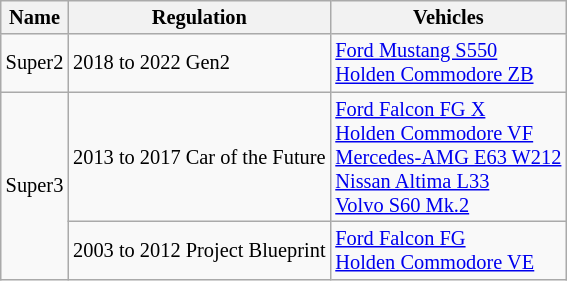<table class="wikitable" style="font-size: 85%;">
<tr>
<th>Name</th>
<th>Regulation</th>
<th>Vehicles</th>
</tr>
<tr>
<td>Super2</td>
<td>2018 to 2022 Gen2</td>
<td><a href='#'>Ford Mustang S550</a><br><a href='#'>Holden Commodore ZB</a></td>
</tr>
<tr>
<td rowspan="2">Super3</td>
<td>2013 to 2017 Car of the Future</td>
<td><a href='#'>Ford Falcon FG X</a><br><a href='#'>Holden Commodore VF</a><br><a href='#'>Mercedes-AMG E63 W212</a><br><a href='#'>Nissan Altima L33</a><br><a href='#'>Volvo S60 Mk.2</a></td>
</tr>
<tr>
<td>2003 to 2012 Project Blueprint</td>
<td><a href='#'>Ford Falcon FG</a><br><a href='#'>Holden Commodore VE</a></td>
</tr>
</table>
